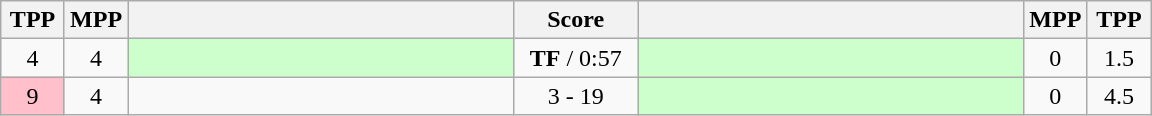<table class="wikitable" style="text-align: center;" |>
<tr>
<th width="35">TPP</th>
<th width="35">MPP</th>
<th width="250"></th>
<th width="75">Score</th>
<th width="250"></th>
<th width="35">MPP</th>
<th width="35">TPP</th>
</tr>
<tr>
<td>4</td>
<td>4</td>
<td style="text-align:left;" bgcolor="ccffcc"></td>
<td><strong>TF</strong> / 0:57</td>
<td style="text-align:left;" bgcolor="ccffcc"><strong></strong></td>
<td>0</td>
<td>1.5</td>
</tr>
<tr>
<td bgcolor=pink>9</td>
<td>4</td>
<td style="text-align:left;"></td>
<td>3 - 19</td>
<td style="text-align:left;" bgcolor="ccffcc"><strong></strong></td>
<td>0</td>
<td>4.5</td>
</tr>
</table>
